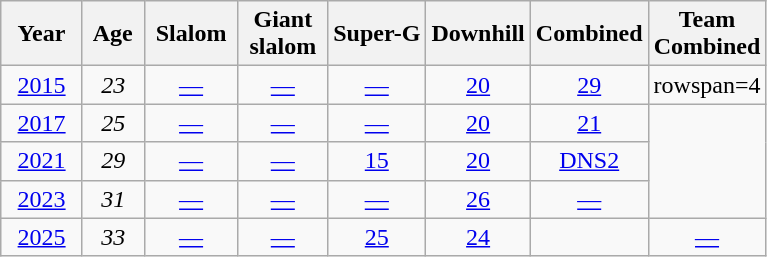<table class=wikitable style="text-align:center">
<tr>
<th>  Year  </th>
<th> Age </th>
<th> Slalom </th>
<th> Giant <br> slalom </th>
<th>Super-G</th>
<th>Downhill</th>
<th>Combined</th>
<th>Team<br>Combined</th>
</tr>
<tr>
<td><a href='#'>2015</a></td>
<td><em>23</em></td>
<td><a href='#'>—</a></td>
<td><a href='#'>—</a></td>
<td><a href='#'>—</a></td>
<td><a href='#'>20</a></td>
<td><a href='#'>29</a></td>
<td>rowspan=4</td>
</tr>
<tr>
<td><a href='#'>2017</a></td>
<td><em>25</em></td>
<td><a href='#'>—</a></td>
<td><a href='#'>—</a></td>
<td><a href='#'>—</a></td>
<td><a href='#'>20</a></td>
<td><a href='#'>21</a></td>
</tr>
<tr>
<td><a href='#'>2021</a></td>
<td><em>29</em></td>
<td><a href='#'>—</a></td>
<td><a href='#'>—</a></td>
<td><a href='#'>15</a></td>
<td><a href='#'>20</a></td>
<td><a href='#'>DNS2</a></td>
</tr>
<tr>
<td><a href='#'>2023</a></td>
<td><em>31</em></td>
<td><a href='#'>—</a></td>
<td><a href='#'>—</a></td>
<td><a href='#'>—</a></td>
<td><a href='#'>26</a></td>
<td><a href='#'>—</a></td>
</tr>
<tr>
<td><a href='#'>2025</a></td>
<td><em>33</em></td>
<td><a href='#'>—</a></td>
<td><a href='#'>—</a></td>
<td><a href='#'>25</a></td>
<td><a href='#'>24</a></td>
<td></td>
<td><a href='#'>—</a></td>
</tr>
</table>
